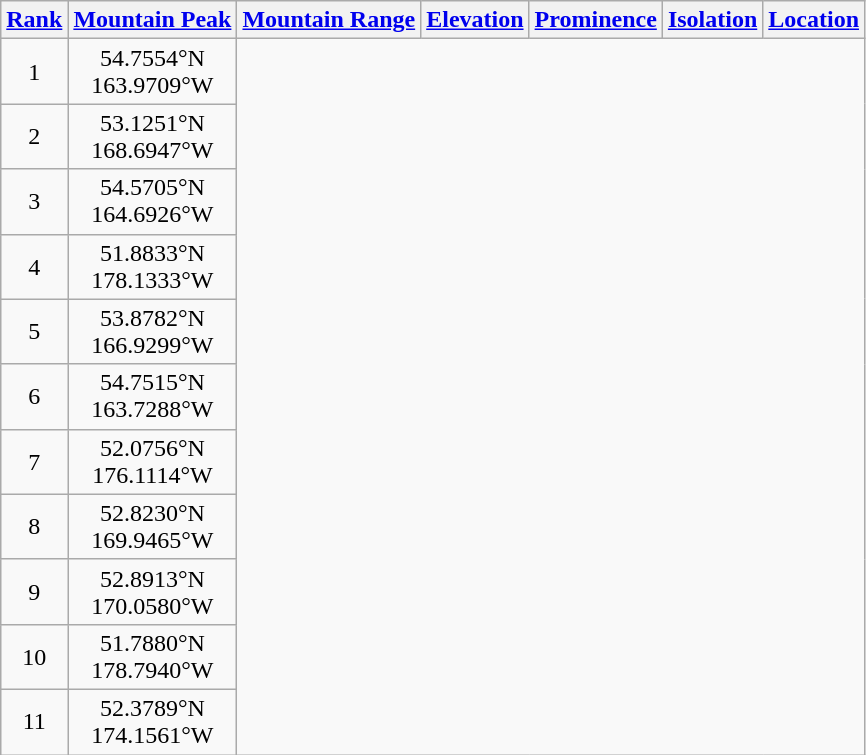<table class="wikitable sortable">
<tr>
<th><a href='#'>Rank</a></th>
<th><a href='#'>Mountain Peak</a></th>
<th><a href='#'>Mountain Range</a></th>
<th><a href='#'>Elevation</a></th>
<th><a href='#'>Prominence</a></th>
<th><a href='#'>Isolation</a></th>
<th><a href='#'>Location</a></th>
</tr>
<tr>
<td align=center>1<br>

</td>
<td align=center>54.7554°N<br>163.9709°W</td>
</tr>
<tr>
<td align=center>2<br>

</td>
<td align=center>53.1251°N<br>168.6947°W</td>
</tr>
<tr>
<td align=center>3<br>

</td>
<td align=center>54.5705°N<br>164.6926°W</td>
</tr>
<tr>
<td align=center>4<br>

</td>
<td align=center>51.8833°N<br>178.1333°W</td>
</tr>
<tr>
<td align=center>5<br>

</td>
<td align=center>53.8782°N<br>166.9299°W</td>
</tr>
<tr>
<td align=center>6<br>

</td>
<td align=center>54.7515°N<br>163.7288°W</td>
</tr>
<tr>
<td align=center>7<br>

</td>
<td align=center>52.0756°N<br>176.1114°W</td>
</tr>
<tr>
<td align=center>8<br>

</td>
<td align=center>52.8230°N<br>169.9465°W</td>
</tr>
<tr>
<td align=center>9<br>

</td>
<td align=center>52.8913°N<br>170.0580°W</td>
</tr>
<tr>
<td align=center>10<br>

</td>
<td align=center>51.7880°N<br>178.7940°W</td>
</tr>
<tr>
<td align=center>11<br>

</td>
<td align=center>52.3789°N<br>174.1561°W</td>
</tr>
</table>
